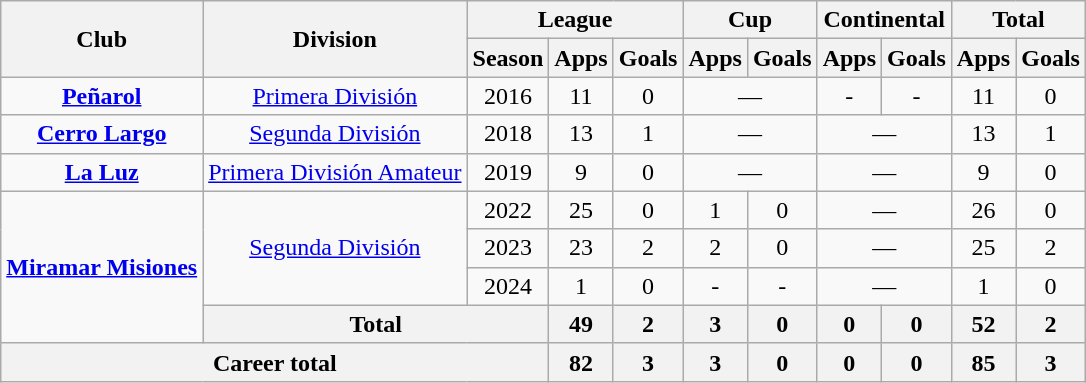<table class="wikitable" style="text-align:center">
<tr>
<th rowspan="2">Club</th>
<th rowspan="2">Division</th>
<th colspan="3">League</th>
<th colspan="2">Cup</th>
<th colspan="2">Continental</th>
<th colspan="2">Total</th>
</tr>
<tr>
<th>Season</th>
<th>Apps</th>
<th>Goals</th>
<th>Apps</th>
<th>Goals</th>
<th>Apps</th>
<th>Goals</th>
<th>Apps</th>
<th>Goals</th>
</tr>
<tr>
<td><strong><a href='#'>Peñarol</a></strong></td>
<td><a href='#'>Primera División</a></td>
<td>2016</td>
<td>11</td>
<td>0</td>
<td colspan="2">—</td>
<td>-</td>
<td>-</td>
<td>11</td>
<td>0</td>
</tr>
<tr>
<td><strong><a href='#'>Cerro Largo</a></strong></td>
<td><a href='#'>Segunda División</a></td>
<td>2018</td>
<td>13</td>
<td>1</td>
<td colspan="2">—</td>
<td colspan="2">—</td>
<td>13</td>
<td>1</td>
</tr>
<tr>
<td><strong><a href='#'>La Luz</a></strong></td>
<td><a href='#'>Primera División Amateur</a></td>
<td>2019</td>
<td>9</td>
<td>0</td>
<td colspan="2">—</td>
<td colspan="2">—</td>
<td>9</td>
<td>0</td>
</tr>
<tr>
<td rowspan="4"><strong><a href='#'>Miramar Misiones</a></strong></td>
<td rowspan="3"><a href='#'>Segunda División</a></td>
<td>2022</td>
<td>25</td>
<td>0</td>
<td>1</td>
<td>0</td>
<td colspan="2">—</td>
<td>26</td>
<td>0</td>
</tr>
<tr>
<td>2023</td>
<td>23</td>
<td>2</td>
<td>2</td>
<td>0</td>
<td colspan="2">—</td>
<td>25</td>
<td>2</td>
</tr>
<tr>
<td>2024</td>
<td>1</td>
<td>0</td>
<td>-</td>
<td>-</td>
<td colspan="2">—</td>
<td>1</td>
<td>0</td>
</tr>
<tr>
<th colspan="2">Total</th>
<th>49</th>
<th>2</th>
<th>3</th>
<th>0</th>
<th>0</th>
<th>0</th>
<th>52</th>
<th>2</th>
</tr>
<tr>
<th colspan="3">Career total</th>
<th>82</th>
<th>3</th>
<th>3</th>
<th>0</th>
<th>0</th>
<th>0</th>
<th>85</th>
<th>3</th>
</tr>
</table>
